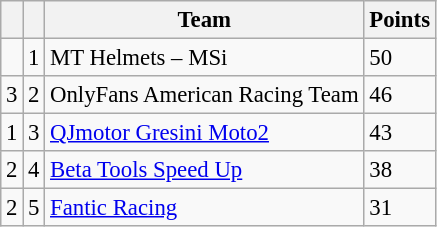<table class="wikitable" style="font-size: 95%;">
<tr>
<th></th>
<th></th>
<th>Team</th>
<th>Points</th>
</tr>
<tr>
<td></td>
<td align=center>1</td>
<td> MT Helmets – MSi</td>
<td align=left>50</td>
</tr>
<tr>
<td> 3</td>
<td align=center>2</td>
<td> OnlyFans American Racing Team</td>
<td align=left>46</td>
</tr>
<tr>
<td> 1</td>
<td align=center>3</td>
<td> <a href='#'>QJmotor Gresini Moto2</a></td>
<td align=left>43</td>
</tr>
<tr>
<td> 2</td>
<td align=center>4</td>
<td> <a href='#'>Beta Tools Speed Up</a></td>
<td align=left>38</td>
</tr>
<tr>
<td> 2</td>
<td align=center>5</td>
<td> <a href='#'>Fantic Racing</a></td>
<td align=left>31</td>
</tr>
</table>
